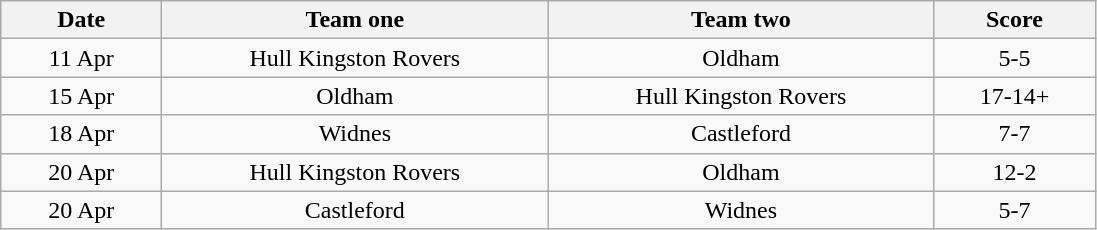<table class="wikitable" style="text-align: center">
<tr>
<th width=100>Date</th>
<th width=250>Team one</th>
<th width=250>Team two</th>
<th width=100>Score</th>
</tr>
<tr>
<td>11 Apr</td>
<td>Hull Kingston Rovers</td>
<td>Oldham</td>
<td>5-5</td>
</tr>
<tr>
<td>15 Apr</td>
<td>Oldham</td>
<td>Hull Kingston Rovers</td>
<td>17-14+</td>
</tr>
<tr>
<td>18 Apr</td>
<td>Widnes</td>
<td>Castleford</td>
<td>7-7</td>
</tr>
<tr>
<td>20 Apr</td>
<td>Hull Kingston Rovers</td>
<td>Oldham</td>
<td>12-2</td>
</tr>
<tr>
<td>20 Apr</td>
<td>Castleford</td>
<td>Widnes</td>
<td>5-7</td>
</tr>
</table>
